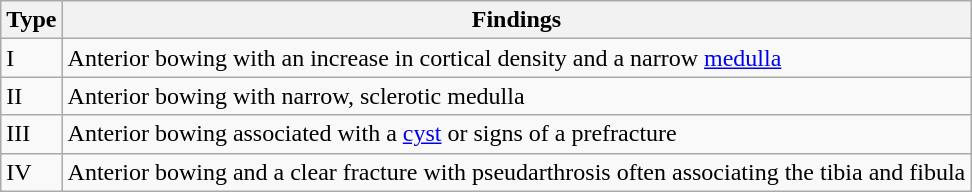<table class="wikitable">
<tr>
<th>Type</th>
<th>Findings</th>
</tr>
<tr>
<td>I</td>
<td>Anterior bowing with an increase in cortical density and a narrow <a href='#'>medulla</a></td>
</tr>
<tr>
<td>II</td>
<td>Anterior bowing with narrow, sclerotic medulla</td>
</tr>
<tr>
<td>III</td>
<td>Anterior bowing associated with a <a href='#'>cyst</a> or signs of a prefracture</td>
</tr>
<tr>
<td>IV</td>
<td>Anterior bowing and a clear fracture with pseudarthrosis often associating the tibia and fibula</td>
</tr>
</table>
